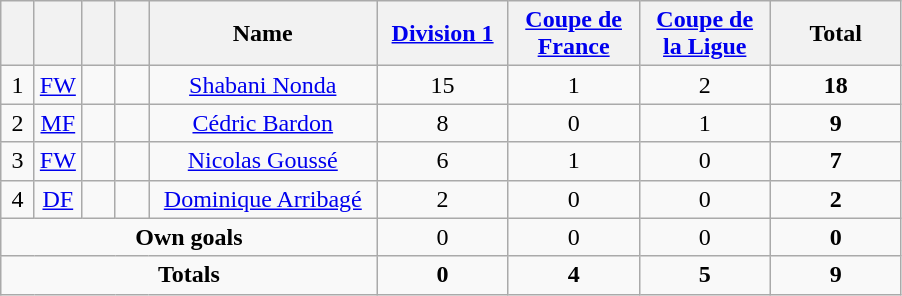<table class="wikitable" style="text-align:center">
<tr>
<th width=15></th>
<th width=15></th>
<th width=15></th>
<th width=15></th>
<th width=145>Name</th>
<th width=80><strong><a href='#'>Division 1</a></strong></th>
<th width=80><strong><a href='#'>Coupe de France</a></strong></th>
<th width=80><strong><a href='#'>Coupe de la Ligue</a></strong></th>
<th width=80>Total</th>
</tr>
<tr>
<td rowspan=1>1</td>
<td align=center><a href='#'>FW</a></td>
<td align=center></td>
<td></td>
<td><a href='#'>Shabani Nonda</a></td>
<td>15</td>
<td>1</td>
<td>2</td>
<td><strong>18</strong></td>
</tr>
<tr>
<td rowspan=1>2</td>
<td align=center><a href='#'>MF</a></td>
<td align=center></td>
<td></td>
<td><a href='#'>Cédric Bardon</a></td>
<td>8</td>
<td>0</td>
<td>1</td>
<td><strong>9</strong></td>
</tr>
<tr>
<td rowspan=1>3</td>
<td align=center><a href='#'>FW</a></td>
<td align=center></td>
<td></td>
<td><a href='#'>Nicolas Goussé</a></td>
<td>6</td>
<td>1</td>
<td>0</td>
<td><strong>7</strong></td>
</tr>
<tr>
<td rowspan=1>4</td>
<td align=center><a href='#'>DF</a></td>
<td align=center></td>
<td></td>
<td><a href='#'>Dominique Arribagé</a></td>
<td>2</td>
<td>0</td>
<td>0</td>
<td><strong>2</strong></td>
</tr>
<tr>
<td colspan=5><strong>Own goals</strong></td>
<td>0</td>
<td>0</td>
<td>0</td>
<td><strong>0</strong></td>
</tr>
<tr>
<td colspan=5><strong>Totals</strong></td>
<td><strong>0</strong></td>
<td><strong>4</strong></td>
<td><strong>5</strong></td>
<td><strong>9</strong></td>
</tr>
</table>
